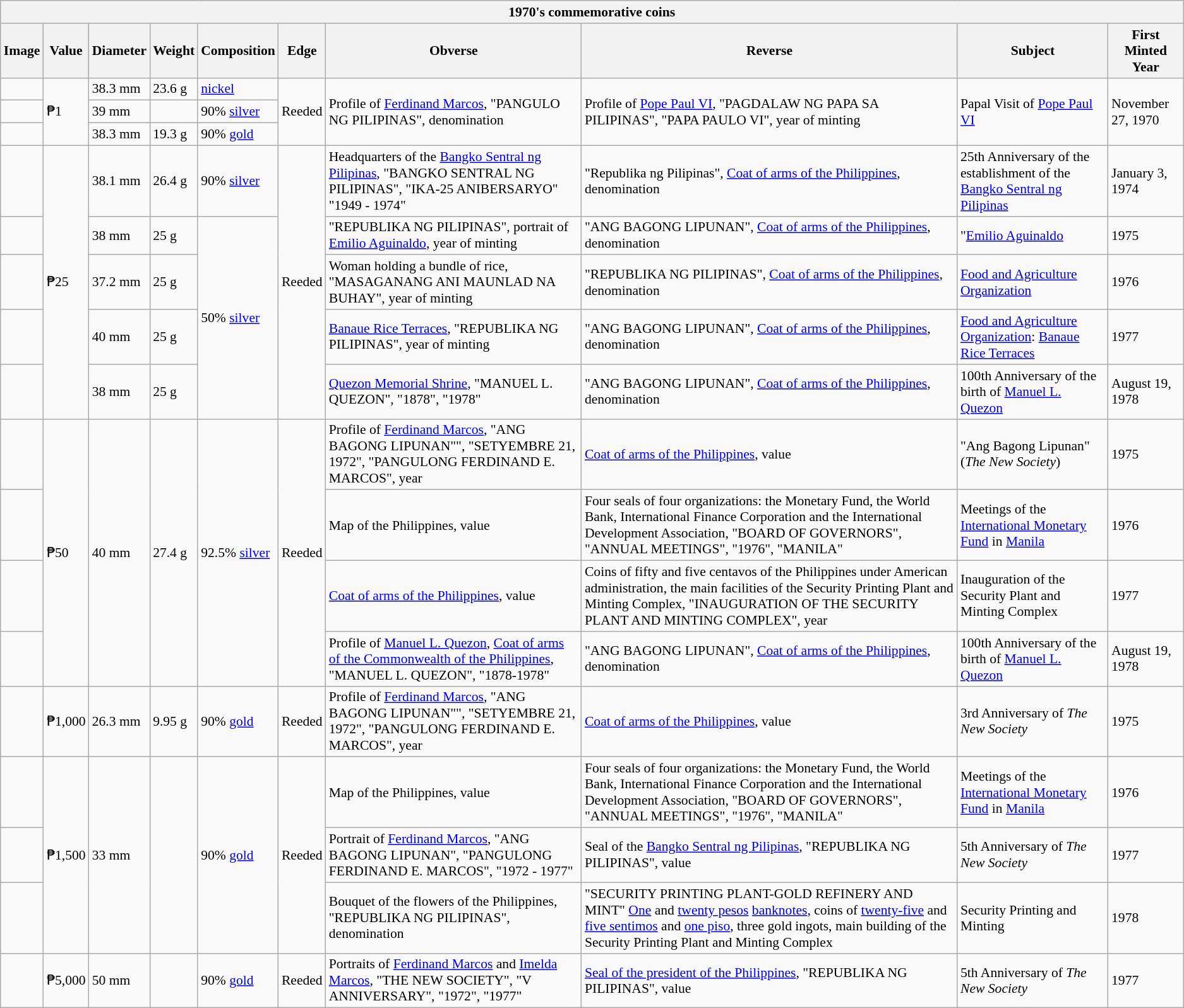<table class="wikitable" style="font-size: 90%">
<tr>
<th colspan="10"><strong>1970's commemorative coins</strong></th>
</tr>
<tr>
<th>Image</th>
<th>Value</th>
<th>Diameter</th>
<th>Weight</th>
<th>Composition</th>
<th>Edge</th>
<th>Obverse</th>
<th>Reverse</th>
<th>Subject</th>
<th>First Minted Year</th>
</tr>
<tr>
<td></td>
<td rowspan="3">₱1</td>
<td>38.3 mm</td>
<td>23.6 g</td>
<td><a href='#'>nickel</a></td>
<td rowspan="3">Reeded</td>
<td rowspan="3">Profile of <a href='#'>Ferdinand Marcos</a>, "PANGULO NG PILIPINAS", denomination</td>
<td rowspan="3">Profile of <a href='#'>Pope Paul VI</a>, "PAGDALAW NG PAPA SA PILIPINAS", "PAPA PAULO VI", year of minting</td>
<td rowspan="3">Papal Visit of <a href='#'>Pope Paul VI</a></td>
<td rowspan="3">November 27, 1970</td>
</tr>
<tr>
<td></td>
<td>39 mm</td>
<td></td>
<td>90% <a href='#'>silver</a></td>
</tr>
<tr>
<td></td>
<td>38.3 mm</td>
<td>19.3 g</td>
<td>90% <a href='#'>gold</a></td>
</tr>
<tr>
<td></td>
<td rowspan="5">₱25</td>
<td>38.1 mm</td>
<td>26.4 g</td>
<td>90% <a href='#'>silver</a></td>
<td rowspan="5">Reeded</td>
<td>Headquarters of the <a href='#'>Bangko Sentral ng Pilipinas</a>, "BANGKO SENTRAL NG PILIPINAS", "IKA-25 ANIBERSARYO" "1949 - 1974"</td>
<td>"Republika ng Pilipinas", <a href='#'>Coat of arms of the Philippines</a>, denomination</td>
<td>25th Anniversary of the establishment of the <a href='#'>Bangko Sentral ng Pilipinas</a></td>
<td>January 3, 1974</td>
</tr>
<tr>
<td></td>
<td>38 mm</td>
<td>25 g</td>
<td rowspan="4">50% <a href='#'>silver</a></td>
<td>"REPUBLIKA NG PILIPINAS", portrait of <a href='#'>Emilio Aguinaldo</a>, year of minting</td>
<td>"ANG BAGONG LIPUNAN", <a href='#'>Coat of arms of the Philippines</a>, denomination</td>
<td>"<a href='#'>Emilio Aguinaldo</a></td>
<td>1975</td>
</tr>
<tr>
<td></td>
<td>37.2 mm</td>
<td>25 g</td>
<td>Woman holding a bundle of rice, "MASAGANANG ANI MAUNLAD NA BUHAY", year of minting</td>
<td>"REPUBLIKA NG PILIPINAS", <a href='#'>Coat of arms of the Philippines</a>, denomination</td>
<td><a href='#'>Food and Agriculture Organization</a></td>
<td>1976</td>
</tr>
<tr>
<td></td>
<td>40 mm</td>
<td>25 g</td>
<td><a href='#'>Banaue Rice Terraces</a>, "REPUBLIKA NG PILIPINAS", year of minting</td>
<td>"ANG BAGONG LIPUNAN", <a href='#'>Coat of arms of the Philippines</a>, denomination</td>
<td><a href='#'>Food and Agriculture Organization</a>: <a href='#'>Banaue Rice Terraces</a></td>
<td>1977</td>
</tr>
<tr>
<td></td>
<td>38 mm</td>
<td>25 g</td>
<td><a href='#'>Quezon Memorial Shrine</a>, "MANUEL L. QUEZON", "1878", "1978"</td>
<td>"ANG BAGONG LIPUNAN", <a href='#'>Coat of arms of the Philippines</a>, denomination</td>
<td>100th Anniversary of the birth of <a href='#'>Manuel L. Quezon</a></td>
<td>August 19, 1978</td>
</tr>
<tr>
<td></td>
<td rowspan="4">₱50</td>
<td rowspan="4">40 mm</td>
<td rowspan="4">27.4 g</td>
<td rowspan="4">92.5% <a href='#'>silver</a></td>
<td rowspan="4">Reeded</td>
<td>Profile of <a href='#'>Ferdinand Marcos</a>, "ANG BAGONG LIPUNAN"", "SETYEMBRE 21, 1972", "PANGULONG FERDINAND E. MARCOS", year</td>
<td><a href='#'>Coat of arms of the Philippines</a>, value</td>
<td>"Ang Bagong Lipunan" (<em>The New Society</em>)</td>
<td>1975</td>
</tr>
<tr>
<td></td>
<td>Map of the Philippines, value</td>
<td>Four seals of four organizations: the Monetary Fund, the World Bank, International Finance Corporation and the International Development Association, "BOARD OF GOVERNORS", "ANNUAL MEETINGS", "1976", "MANILA"</td>
<td>Meetings of the <a href='#'>International Monetary Fund</a> in <a href='#'>Manila</a></td>
<td>1976</td>
</tr>
<tr>
<td></td>
<td><a href='#'>Coat of arms of the Philippines</a>, value</td>
<td>Coins of fifty and five centavos of the Philippines under American administration, the main facilities of the Security Printing Plant and Minting Complex, "INAUGURATION OF THE SECURITY PLANT AND MINTING COMPLEX", year</td>
<td>Inauguration of the Security Plant and Minting Complex</td>
<td>1977</td>
</tr>
<tr>
<td></td>
<td>Profile of <a href='#'>Manuel L. Quezon</a>, <a href='#'>Coat of arms of the Commonwealth of the Philippines</a>, "MANUEL L. QUEZON", "1878-1978"</td>
<td>"ANG BAGONG LIPUNAN", <a href='#'>Coat of arms of the Philippines</a>, denomination</td>
<td>100th Anniversary of the birth of <a href='#'>Manuel L. Quezon</a></td>
<td>August 19, 1978</td>
</tr>
<tr>
<td></td>
<td>₱1,000</td>
<td>26.3 mm</td>
<td>9.95 g</td>
<td>90% <a href='#'>gold</a></td>
<td>Reeded</td>
<td>Profile of <a href='#'>Ferdinand Marcos</a>, "ANG BAGONG LIPUNAN"", "SETYEMBRE 21, 1972", "PANGULONG FERDINAND E. MARCOS", year</td>
<td><a href='#'>Coat of arms of the Philippines</a>, value</td>
<td>3rd Anniversary of <em>The New Society</em></td>
<td>1975</td>
</tr>
<tr>
<td></td>
<td rowspan="3">₱1,500</td>
<td rowspan="3">33 mm</td>
<td rowspan="3"></td>
<td rowspan="3">90% <a href='#'>gold</a></td>
<td rowspan="3">Reeded</td>
<td>Map of the Philippines, value</td>
<td>Four seals of four organizations: the Monetary Fund, the World Bank, International Finance Corporation and the International Development Association, "BOARD OF GOVERNORS", "ANNUAL MEETINGS", "1976", "MANILA"</td>
<td>Meetings of the <a href='#'>International Monetary Fund</a> in <a href='#'>Manila</a></td>
<td>1976</td>
</tr>
<tr>
<td></td>
<td>Portrait of <a href='#'>Ferdinand Marcos</a>, "ANG BAGONG LIPUNAN", "PANGULONG FERDINAND E. MARCOS", "1972 - 1977"</td>
<td>Seal of the <a href='#'>Bangko Sentral ng Pilipinas</a>, "REPUBLIKA NG PILIPINAS", value</td>
<td>5th Anniversary of <em>The New Society</em></td>
<td>1977</td>
</tr>
<tr>
<td></td>
<td>Bouquet of the flowers of the Philippines, "REPUBLIKA NG PILIPINAS", denomination</td>
<td>"SECURITY PRINTING PLANT-GOLD REFINERY AND MINT" <a href='#'>One</a> and <a href='#'>twenty pesos</a> <a href='#'>banknotes</a>, coins of <a href='#'>twenty-five</a> and <a href='#'>five sentimos</a> and <a href='#'>one piso</a>, three gold ingots, main building of the Security Printing Plant and Minting Complex</td>
<td>Security Printing and Minting</td>
<td>1978</td>
</tr>
<tr>
<td></td>
<td>₱5,000</td>
<td>50 mm</td>
<td></td>
<td>90% <a href='#'>gold</a></td>
<td>Reeded</td>
<td>Portraits of <a href='#'>Ferdinand Marcos</a> and <a href='#'>Imelda Marcos</a>, "THE NEW SOCIETY", "V ANNIVERSARY", "1972", "1977"</td>
<td><a href='#'>Seal of the president of the Philippines</a>, "REPUBLIKA NG PILIPINAS", value</td>
<td>5th Anniversary of <em>The New Society</em></td>
<td>1977</td>
</tr>
</table>
